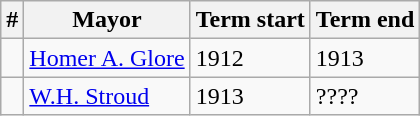<table class="wikitable sortable">
<tr>
<th align=center>#</th>
<th>Mayor</th>
<th>Term start</th>
<th>Term end</th>
</tr>
<tr>
<td align=center></td>
<td><a href='#'>Homer A. Glore</a></td>
<td>1912</td>
<td>1913</td>
</tr>
<tr>
<td align=center></td>
<td><a href='#'>W.H. Stroud</a></td>
<td>1913</td>
<td>????</td>
</tr>
</table>
